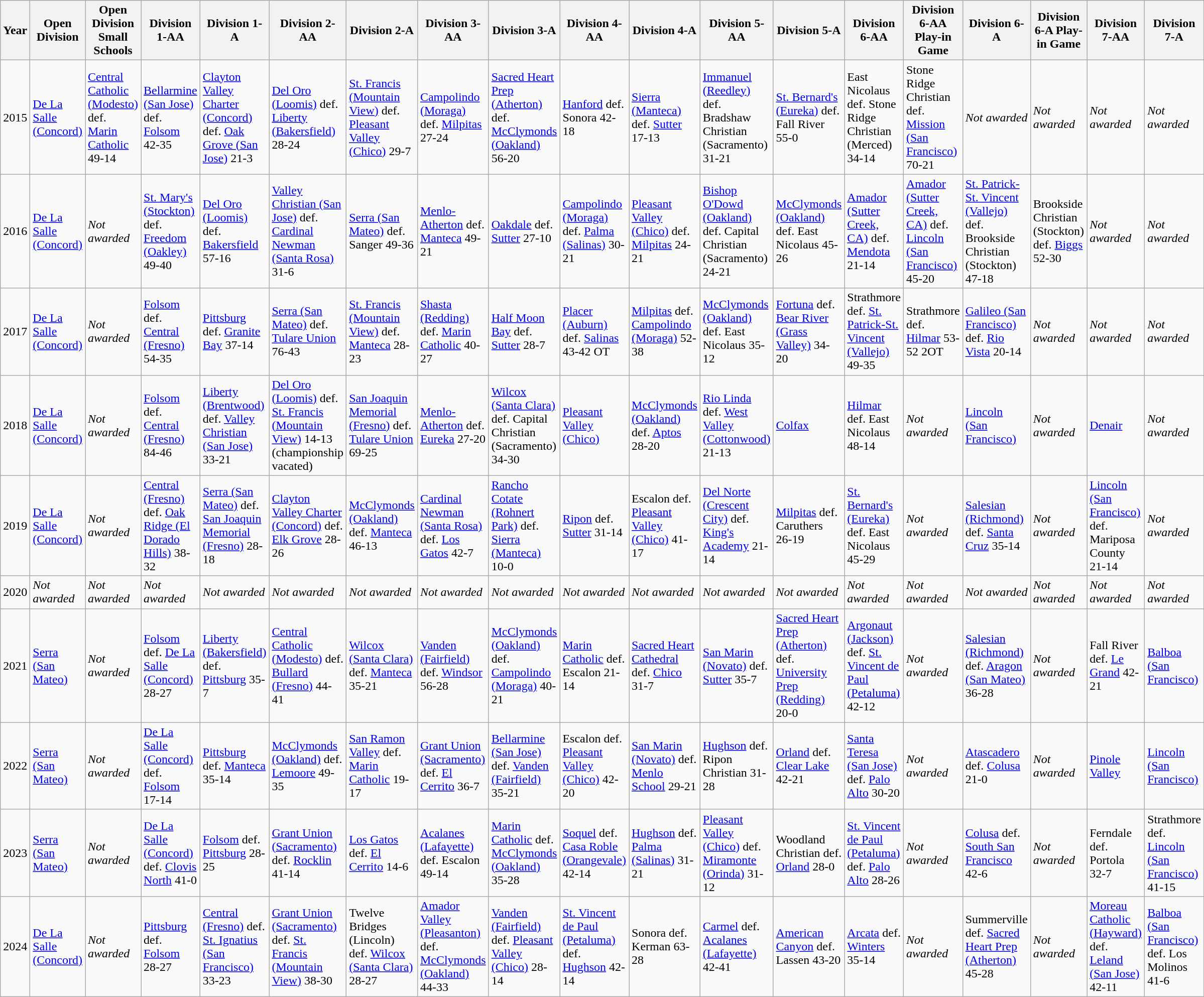<table class="wikitable sortable" font=90%">
<tr>
<th><strong>Year</strong></th>
<th><strong>Open Division</strong></th>
<th><strong>Open Division Small Schools</strong></th>
<th><strong>Division 1-AA</strong></th>
<th><strong>Division 1-A</strong></th>
<th><strong>Division 2-AA</strong></th>
<th><strong>Division 2-A</strong></th>
<th><strong>Division 3-AA</strong></th>
<th><strong>Division 3-A</strong></th>
<th><strong>Division 4-AA</strong></th>
<th><strong>Division 4-A</strong></th>
<th><strong>Division 5-AA</strong></th>
<th><strong>Division 5-A</strong></th>
<th><strong>Division 6-AA</strong></th>
<th><strong>Division 6-AA Play-in Game</strong></th>
<th><strong>Division 6-A</strong></th>
<th><strong>Division 6-A Play-in Game</strong></th>
<th><strong>Division 7-AA</strong></th>
<th><strong>Division 7-A</strong></th>
</tr>
<tr>
<td>2015</td>
<td><a href='#'>De La Salle (Concord)</a></td>
<td><a href='#'>Central Catholic (Modesto)</a> def. <a href='#'>Marin Catholic</a> 49-14</td>
<td><a href='#'>Bellarmine (San Jose)</a> def. <a href='#'>Folsom</a> 42-35</td>
<td><a href='#'>Clayton Valley Charter (Concord)</a> def. <a href='#'>Oak Grove (San Jose)</a> 21-3</td>
<td><a href='#'>Del Oro (Loomis)</a> def. <a href='#'>Liberty (Bakersfield)</a> 28-24</td>
<td><a href='#'>St. Francis (Mountain View)</a> def. <a href='#'>Pleasant Valley (Chico)</a> 29-7</td>
<td><a href='#'>Campolindo (Moraga)</a> def. <a href='#'>Milpitas</a> 27-24</td>
<td><a href='#'>Sacred Heart Prep (Atherton)</a> def. <a href='#'>McClymonds (Oakland)</a> 56-20</td>
<td><a href='#'>Hanford</a> def. Sonora 42-18</td>
<td><a href='#'>Sierra (Manteca)</a> def. <a href='#'>Sutter</a> 17-13</td>
<td><a href='#'>Immanuel (Reedley)</a> def. Bradshaw Christian (Sacramento) 31-21</td>
<td><a href='#'>St. Bernard's (Eureka)</a> def. Fall River 55-0</td>
<td>East Nicolaus def. Stone Ridge Christian (Merced) 34-14</td>
<td>Stone Ridge Christian def. <a href='#'>Mission (San Francisco)</a> 70-21</td>
<td><em>Not awarded</em></td>
<td><em>Not awarded</em></td>
<td><em>Not awarded</em></td>
<td><em>Not awarded</em></td>
</tr>
<tr>
<td>2016</td>
<td><a href='#'>De La Salle (Concord)</a></td>
<td><em>Not awarded</em></td>
<td><a href='#'>St. Mary's (Stockton)</a> def. <a href='#'>Freedom (Oakley)</a> 49-40</td>
<td><a href='#'>Del Oro (Loomis)</a> def. <a href='#'>Bakersfield</a> 57-16</td>
<td><a href='#'>Valley Christian (San Jose)</a> def. <a href='#'>Cardinal Newman (Santa Rosa)</a> 31-6</td>
<td><a href='#'>Serra (San Mateo)</a> def. Sanger 49-36</td>
<td><a href='#'>Menlo-Atherton</a> def. <a href='#'>Manteca</a> 49-21</td>
<td><a href='#'>Oakdale</a> def. <a href='#'>Sutter</a> 27-10</td>
<td><a href='#'>Campolindo (Moraga)</a> def. <a href='#'>Palma (Salinas)</a> 30-21</td>
<td><a href='#'>Pleasant Valley (Chico)</a> def. <a href='#'>Milpitas</a> 24-21</td>
<td><a href='#'>Bishop O'Dowd (Oakland)</a> def. Capital Christian (Sacramento) 24-21</td>
<td><a href='#'>McClymonds (Oakland)</a> def. East Nicolaus 45-26</td>
<td><a href='#'>Amador (Sutter Creek, CA)</a> def. <a href='#'>Mendota</a> 21-14</td>
<td><a href='#'>Amador (Sutter Creek, CA)</a> def. <a href='#'>Lincoln (San Francisco)</a> 45-20</td>
<td><a href='#'>St. Patrick-St. Vincent (Vallejo)</a> def. Brookside Christian (Stockton) 47-18</td>
<td>Brookside Christian (Stockton) def. <a href='#'>Biggs</a> 52-30</td>
<td><em>Not awarded</em></td>
<td><em>Not awarded</em></td>
</tr>
<tr>
<td>2017</td>
<td><a href='#'>De La Salle (Concord)</a></td>
<td><em>Not awarded</em></td>
<td><a href='#'>Folsom</a> def. <a href='#'>Central (Fresno)</a> 54-35</td>
<td><a href='#'>Pittsburg</a> def. <a href='#'>Granite Bay</a> 37-14</td>
<td><a href='#'>Serra (San Mateo)</a> def. <a href='#'>Tulare Union</a> 76-43</td>
<td><a href='#'>St. Francis (Mountain View)</a> def. <a href='#'>Manteca</a> 28-23</td>
<td><a href='#'>Shasta (Redding)</a> def. <a href='#'>Marin Catholic</a> 40-27</td>
<td><a href='#'>Half Moon Bay</a> def. <a href='#'>Sutter</a> 28-7</td>
<td><a href='#'>Placer (Auburn)</a> def. <a href='#'>Salinas</a> 43-42 OT</td>
<td><a href='#'>Milpitas</a> def. <a href='#'>Campolindo (Moraga)</a> 52-38</td>
<td><a href='#'>McClymonds (Oakland)</a> def. East Nicolaus 35-12</td>
<td><a href='#'>Fortuna</a> def. <a href='#'>Bear River (Grass Valley)</a> 34-20</td>
<td>Strathmore def. <a href='#'>St. Patrick-St. Vincent (Vallejo)</a> 49-35</td>
<td>Strathmore def. <a href='#'>Hilmar</a> 53-52 2OT</td>
<td><a href='#'>Galileo (San Francisco)</a> def. <a href='#'>Rio Vista</a> 20-14</td>
<td><em>Not awarded</em></td>
<td><em>Not awarded</em></td>
<td><em>Not awarded</em></td>
</tr>
<tr>
<td>2018</td>
<td><a href='#'>De La Salle (Concord)</a></td>
<td><em>Not awarded</em></td>
<td><a href='#'>Folsom</a> def. <a href='#'>Central (Fresno)</a> 84-46</td>
<td><a href='#'>Liberty (Brentwood)</a> def. <a href='#'>Valley Christian (San Jose)</a> 33-21</td>
<td><a href='#'>Del Oro (Loomis)</a> def. <a href='#'>St. Francis (Mountain View)</a> 14-13 (championship vacated)</td>
<td><a href='#'>San Joaquin Memorial (Fresno)</a> def. <a href='#'>Tulare Union</a> 69-25</td>
<td><a href='#'>Menlo-Atherton</a> def. <a href='#'>Eureka</a> 27-20</td>
<td><a href='#'>Wilcox (Santa Clara)</a> def. Capital Christian (Sacramento) 34-30</td>
<td><a href='#'>Pleasant Valley (Chico)</a></td>
<td><a href='#'>McClymonds (Oakland)</a> def. <a href='#'>Aptos</a> 28-20</td>
<td><a href='#'>Rio Linda</a> def. <a href='#'>West Valley (Cottonwood)</a> 21-13</td>
<td><a href='#'>Colfax</a></td>
<td><a href='#'>Hilmar</a> def. East Nicolaus 48-14</td>
<td><em>Not awarded</em></td>
<td><a href='#'>Lincoln (San Francisco)</a></td>
<td><em>Not awarded</em></td>
<td><a href='#'>Denair</a></td>
<td><em>Not awarded</em></td>
</tr>
<tr>
<td>2019</td>
<td><a href='#'>De La Salle (Concord)</a></td>
<td><em>Not awarded</em></td>
<td><a href='#'>Central (Fresno)</a> def. <a href='#'>Oak Ridge (El Dorado Hills)</a> 38-32</td>
<td><a href='#'>Serra (San Mateo)</a> def. <a href='#'>San Joaquin Memorial (Fresno)</a> 28-18</td>
<td><a href='#'>Clayton Valley Charter (Concord)</a> def. <a href='#'>Elk Grove</a> 28-26</td>
<td><a href='#'>McClymonds (Oakland)</a> def. <a href='#'>Manteca</a> 46-13</td>
<td><a href='#'>Cardinal Newman (Santa Rosa)</a> def. <a href='#'>Los Gatos</a> 42-7</td>
<td><a href='#'>Rancho Cotate (Rohnert Park)</a> def. <a href='#'>Sierra (Manteca)</a> 10-0</td>
<td><a href='#'>Ripon</a> def. <a href='#'>Sutter</a> 31-14</td>
<td>Escalon def. <a href='#'>Pleasant Valley (Chico)</a> 41-17</td>
<td><a href='#'>Del Norte (Crescent City)</a> def. <a href='#'>King's Academy</a> 21-14</td>
<td><a href='#'>Milpitas</a> def. Caruthers 26-19</td>
<td><a href='#'>St. Bernard's (Eureka)</a> def. East Nicolaus 45-29</td>
<td><em>Not awarded</em></td>
<td><a href='#'>Salesian (Richmond)</a> def. <a href='#'>Santa Cruz</a> 35-14</td>
<td><em>Not awarded</em></td>
<td><a href='#'>Lincoln (San Francisco)</a> def. Mariposa County 21-14</td>
<td><em>Not awarded</em></td>
</tr>
<tr>
<td>2020</td>
<td><em>Not awarded</em></td>
<td><em>Not awarded</em></td>
<td><em>Not awarded</em></td>
<td><em>Not awarded</em></td>
<td><em>Not awarded</em></td>
<td><em>Not awarded</em></td>
<td><em>Not awarded</em></td>
<td><em>Not awarded</em></td>
<td><em>Not awarded</em></td>
<td><em>Not awarded</em></td>
<td><em>Not awarded</em></td>
<td><em>Not awarded</em></td>
<td><em>Not awarded</em></td>
<td><em>Not awarded</em></td>
<td><em>Not awarded</em></td>
<td><em>Not awarded</em></td>
<td><em>Not awarded</em></td>
<td><em>Not awarded</em></td>
</tr>
<tr>
<td>2021</td>
<td><a href='#'>Serra (San Mateo)</a></td>
<td><em>Not awarded</em></td>
<td><a href='#'>Folsom</a> def. <a href='#'>De La Salle (Concord)</a> 28-27</td>
<td><a href='#'>Liberty (Bakersfield)</a> def. <a href='#'>Pittsburg</a> 35-7</td>
<td><a href='#'>Central Catholic (Modesto)</a> def. <a href='#'>Bullard (Fresno)</a> 44-41</td>
<td><a href='#'>Wilcox (Santa Clara)</a> def. <a href='#'>Manteca</a> 35-21</td>
<td><a href='#'>Vanden (Fairfield)</a> def. <a href='#'>Windsor</a> 56-28</td>
<td><a href='#'>McClymonds (Oakland)</a> def. <a href='#'>Campolindo (Moraga)</a> 40-21</td>
<td><a href='#'>Marin Catholic</a> def. Escalon 21-14</td>
<td><a href='#'>Sacred Heart Cathedral</a> def. <a href='#'>Chico</a> 31-7</td>
<td><a href='#'>San Marin (Novato)</a> def. <a href='#'>Sutter</a> 35-7</td>
<td><a href='#'>Sacred Heart Prep (Atherton)</a> def. <a href='#'>University Prep (Redding)</a> 20-0</td>
<td><a href='#'>Argonaut (Jackson)</a> def. <a href='#'>St. Vincent de Paul (Petaluma)</a> 42-12</td>
<td><em>Not awarded</em></td>
<td><a href='#'>Salesian (Richmond)</a> def. <a href='#'>Aragon (San Mateo)</a> 36-28</td>
<td><em>Not awarded</em></td>
<td>Fall River def. <a href='#'>Le Grand</a> 42-21</td>
<td><a href='#'>Balboa (San Francisco)</a></td>
</tr>
<tr>
<td>2022</td>
<td><a href='#'>Serra (San Mateo)</a></td>
<td><em>Not awarded</em></td>
<td><a href='#'>De La Salle (Concord)</a> def. <a href='#'>Folsom</a> 17-14</td>
<td><a href='#'>Pittsburg</a> def. <a href='#'>Manteca</a> 35-14</td>
<td><a href='#'>McClymonds (Oakland)</a> def. <a href='#'>Lemoore</a> 49-35</td>
<td><a href='#'>San Ramon Valley</a> def. <a href='#'>Marin Catholic</a> 19-17</td>
<td><a href='#'>Grant Union (Sacramento)</a> def. <a href='#'>El Cerrito</a> 36-7</td>
<td><a href='#'>Bellarmine (San Jose)</a> def. <a href='#'>Vanden (Fairfield)</a> 35-21</td>
<td>Escalon def. <a href='#'>Pleasant Valley (Chico)</a> 42-20</td>
<td><a href='#'>San Marin (Novato)</a> def. <a href='#'>Menlo School</a> 29-21</td>
<td><a href='#'>Hughson</a> def. Ripon Christian 31-28</td>
<td><a href='#'>Orland</a> def. <a href='#'>Clear Lake</a> 42-21</td>
<td><a href='#'>Santa Teresa (San Jose)</a> def. <a href='#'>Palo Alto</a> 30-20</td>
<td><em>Not awarded</em></td>
<td><a href='#'>Atascadero</a> def. <a href='#'>Colusa</a> 21-0</td>
<td><em>Not awarded</em></td>
<td><a href='#'>Pinole Valley</a></td>
<td><a href='#'>Lincoln (San Francisco)</a></td>
</tr>
<tr>
<td>2023</td>
<td><a href='#'>Serra (San Mateo)</a></td>
<td><em>Not awarded</em></td>
<td><a href='#'>De La Salle (Concord)</a> def. <a href='#'>Clovis North</a> 41-0</td>
<td><a href='#'>Folsom</a> def. <a href='#'>Pittsburg</a> 28-25</td>
<td><a href='#'>Grant Union (Sacramento)</a> def. <a href='#'>Rocklin</a> 41-14</td>
<td><a href='#'>Los Gatos</a> def. <a href='#'>El Cerrito</a> 14-6</td>
<td><a href='#'>Acalanes (Lafayette)</a> def. Escalon 49-14</td>
<td><a href='#'>Marin Catholic</a> def. <a href='#'>McClymonds (Oakland)</a> 35-28</td>
<td><a href='#'>Soquel</a> def. <a href='#'>Casa Roble (Orangevale)</a> 42-14</td>
<td><a href='#'>Hughson</a> def. <a href='#'>Palma (Salinas)</a> 31-21</td>
<td><a href='#'>Pleasant Valley (Chico)</a> def. <a href='#'>Miramonte (Orinda)</a> 31-12</td>
<td>Woodland Christian def. <a href='#'>Orland</a> 28-0</td>
<td><a href='#'>St. Vincent de Paul (Petaluma)</a> def. <a href='#'>Palo Alto</a> 28-26</td>
<td><em>Not awarded</em></td>
<td><a href='#'>Colusa</a> def. <a href='#'>South San Francisco</a> 42-6</td>
<td><em>Not awarded</em></td>
<td>Ferndale def. Portola 32-7</td>
<td>Strathmore def. <a href='#'>Lincoln (San Francisco)</a> 41-15</td>
</tr>
<tr>
<td>2024</td>
<td><a href='#'>De La Salle (Concord)</a></td>
<td><em>Not awarded</em></td>
<td><a href='#'>Pittsburg</a> def. <a href='#'>Folsom</a> 28-27</td>
<td><a href='#'>Central (Fresno)</a> def. <a href='#'>St. Ignatius (San Francisco)</a> 33-23</td>
<td><a href='#'>Grant Union (Sacramento)</a> def. <a href='#'>St. Francis (Mountain View)</a> 38-30</td>
<td>Twelve Bridges (Lincoln) def. <a href='#'>Wilcox (Santa Clara)</a> 28-27</td>
<td><a href='#'>Amador Valley (Pleasanton)</a> def. <a href='#'>McClymonds (Oakland)</a> 44-33</td>
<td><a href='#'>Vanden (Fairfield)</a> def. <a href='#'>Pleasant Valley (Chico)</a> 28-14</td>
<td><a href='#'>St. Vincent de Paul (Petaluma)</a> def. <a href='#'>Hughson</a> 42-14</td>
<td>Sonora def. Kerman 63-28</td>
<td><a href='#'>Carmel</a> def. <a href='#'>Acalanes (Lafayette)</a> 42-41</td>
<td><a href='#'>American Canyon</a> def. Lassen 43-20</td>
<td><a href='#'>Arcata</a> def. <a href='#'>Winters</a> 35-14</td>
<td><em>Not awarded</em></td>
<td>Summerville def. <a href='#'>Sacred Heart Prep (Atherton)</a> 45-28</td>
<td><em>Not awarded</em></td>
<td><a href='#'>Moreau Catholic (Hayward)</a> def. <a href='#'>Leland (San Jose)</a> 42-11</td>
<td><a href='#'>Balboa (San Francisco)</a> def. Los Molinos 41-6</td>
</tr>
</table>
